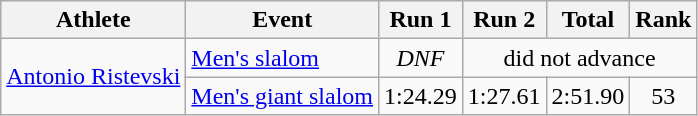<table class="wikitable">
<tr>
<th>Athlete</th>
<th>Event</th>
<th>Run 1</th>
<th>Run 2</th>
<th>Total</th>
<th>Rank</th>
</tr>
<tr>
<td rowspan=2><a href='#'>Antonio Ristevski</a></td>
<td><a href='#'>Men's slalom</a></td>
<td align="center"><em>DNF</em></td>
<td align="center" colspan="3">did not advance</td>
</tr>
<tr>
<td><a href='#'>Men's giant slalom</a></td>
<td align="center">1:24.29</td>
<td align="center">1:27.61</td>
<td align="center">2:51.90</td>
<td align="center">53</td>
</tr>
</table>
